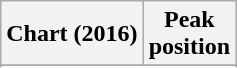<table class="wikitable sortable plainrowheaders" style="text-align:center">
<tr>
<th>Chart (2016)</th>
<th>Peak <br> position</th>
</tr>
<tr>
</tr>
<tr>
</tr>
<tr>
</tr>
<tr>
</tr>
<tr>
</tr>
<tr>
</tr>
<tr>
</tr>
<tr>
</tr>
</table>
